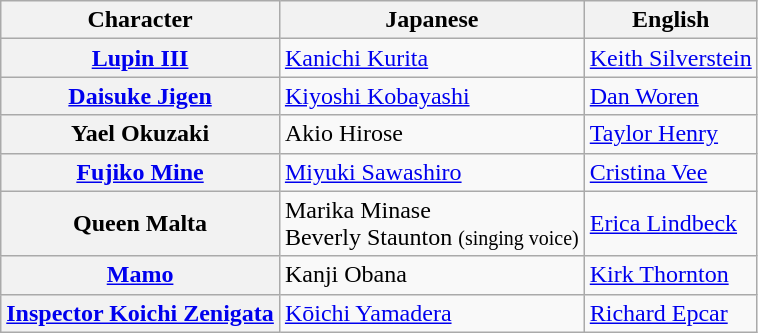<table class="wikitable">
<tr>
<th>Character</th>
<th>Japanese</th>
<th>English</th>
</tr>
<tr>
<th><a href='#'>Lupin III</a></th>
<td><a href='#'>Kanichi Kurita</a></td>
<td><a href='#'>Keith Silverstein</a></td>
</tr>
<tr>
<th><a href='#'>Daisuke Jigen</a></th>
<td><a href='#'>Kiyoshi Kobayashi</a></td>
<td><a href='#'>Dan Woren</a></td>
</tr>
<tr>
<th>Yael Okuzaki</th>
<td>Akio Hirose</td>
<td><a href='#'>Taylor Henry</a></td>
</tr>
<tr>
<th><a href='#'>Fujiko Mine</a></th>
<td><a href='#'>Miyuki Sawashiro</a></td>
<td><a href='#'>Cristina Vee</a></td>
</tr>
<tr>
<th>Queen Malta</th>
<td>Marika Minase<br>Beverly Staunton <small>(singing voice)</small></td>
<td><a href='#'>Erica Lindbeck</a></td>
</tr>
<tr>
<th><a href='#'>Mamo</a></th>
<td>Kanji Obana</td>
<td><a href='#'>Kirk Thornton</a></td>
</tr>
<tr>
<th><a href='#'>Inspector Koichi Zenigata</a></th>
<td><a href='#'>Kōichi Yamadera</a></td>
<td><a href='#'>Richard Epcar</a></td>
</tr>
</table>
